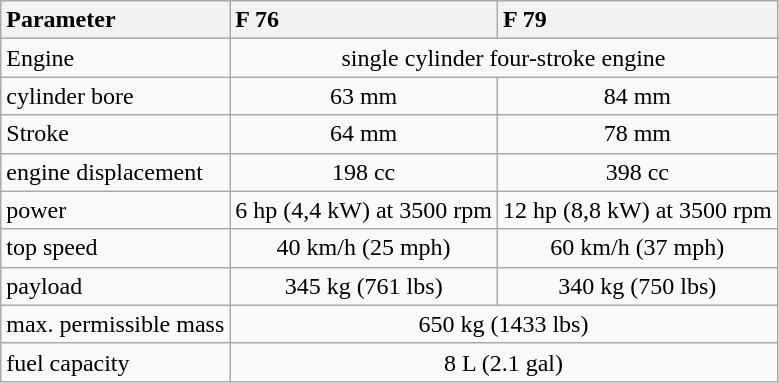<table class="wikitable mw-datatable">
<tr>
<th style="text-align:left">Parameter</th>
<th style="text-align:left">F 76</th>
<th style="text-align:left">F 79</th>
</tr>
<tr>
<td>Engine</td>
<td colspan="2" align="center">single cylinder four-stroke engine</td>
</tr>
<tr>
<td>cylinder bore</td>
<td align="center">63 mm</td>
<td align="center">84 mm</td>
</tr>
<tr>
<td>Stroke</td>
<td align="center">64 mm</td>
<td align="center">78 mm</td>
</tr>
<tr>
<td>engine displacement</td>
<td align="center">198 cc</td>
<td align="center">398 cc</td>
</tr>
<tr>
<td>power</td>
<td align="center">6 hp (4,4 kW) at 3500 rpm</td>
<td align="center">12 hp (8,8 kW) at 3500 rpm</td>
</tr>
<tr>
<td>top speed</td>
<td align="center">40 km/h (25 mph)</td>
<td align="center">60 km/h (37 mph)</td>
</tr>
<tr>
<td>payload</td>
<td align="center">345 kg (761 lbs)</td>
<td align="center">340 kg (750 lbs)</td>
</tr>
<tr>
<td>max. permissible mass</td>
<td colspan="2" align="center">650 kg (1433 lbs)</td>
</tr>
<tr>
<td>fuel capacity</td>
<td colspan="2" align="center">8 L (2.1 gal)</td>
</tr>
</table>
